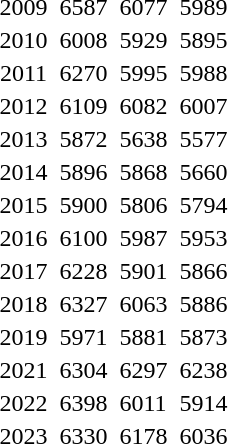<table>
<tr>
<td align=center>2009</td>
<td></td>
<td>6587</td>
<td></td>
<td>6077</td>
<td></td>
<td>5989</td>
</tr>
<tr>
<td align=center>2010</td>
<td></td>
<td>6008</td>
<td></td>
<td>5929</td>
<td></td>
<td>5895</td>
</tr>
<tr>
<td align=center>2011</td>
<td></td>
<td>6270</td>
<td></td>
<td>5995</td>
<td></td>
<td>5988</td>
</tr>
<tr>
<td align=center>2012</td>
<td></td>
<td>6109</td>
<td></td>
<td>6082</td>
<td></td>
<td>6007</td>
</tr>
<tr>
<td align=center>2013</td>
<td></td>
<td>5872</td>
<td></td>
<td>5638</td>
<td></td>
<td>5577</td>
</tr>
<tr>
<td align=center>2014</td>
<td></td>
<td>5896</td>
<td></td>
<td>5868</td>
<td></td>
<td>5660</td>
</tr>
<tr>
<td align=center>2015</td>
<td></td>
<td>5900</td>
<td></td>
<td>5806</td>
<td></td>
<td>5794</td>
</tr>
<tr>
<td align=center>2016</td>
<td></td>
<td>6100</td>
<td></td>
<td>5987</td>
<td></td>
<td>5953</td>
</tr>
<tr>
<td align=center>2017</td>
<td></td>
<td>6228</td>
<td></td>
<td>5901</td>
<td></td>
<td>5866</td>
</tr>
<tr>
<td align=center>2018</td>
<td></td>
<td>6327</td>
<td></td>
<td>6063</td>
<td></td>
<td>5886</td>
</tr>
<tr>
<td align=center>2019</td>
<td></td>
<td>5971</td>
<td></td>
<td>5881</td>
<td></td>
<td>5873</td>
</tr>
<tr>
<td align=center>2021</td>
<td></td>
<td>6304</td>
<td></td>
<td>6297</td>
<td></td>
<td>6238</td>
</tr>
<tr>
<td align=center>2022</td>
<td></td>
<td>6398</td>
<td></td>
<td>6011</td>
<td></td>
<td>5914</td>
</tr>
<tr>
<td align=center>2023</td>
<td></td>
<td>6330</td>
<td></td>
<td>6178</td>
<td></td>
<td>6036</td>
</tr>
</table>
